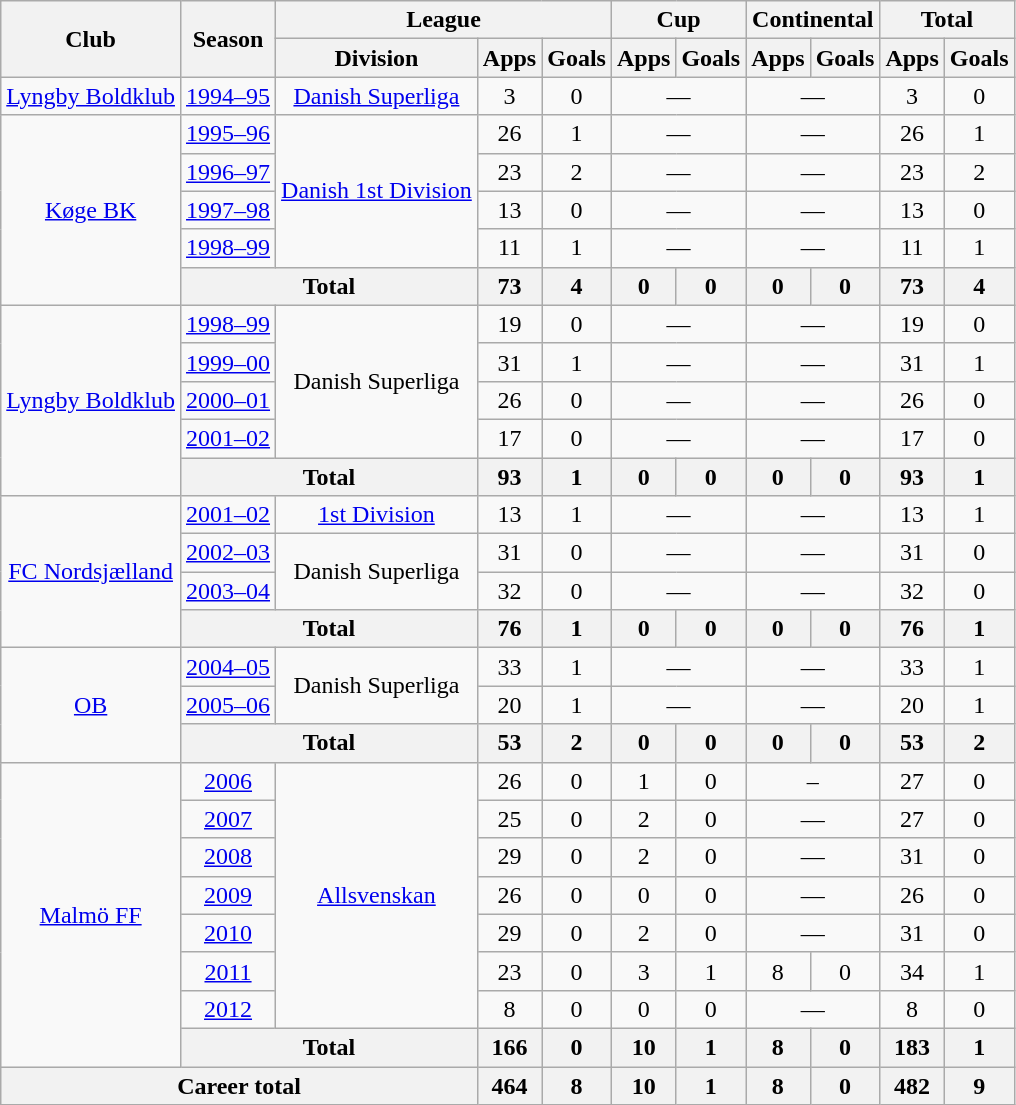<table class="wikitable" style="text-align:center">
<tr>
<th rowspan="2">Club</th>
<th rowspan="2">Season</th>
<th colspan="3">League</th>
<th colspan="2">Cup</th>
<th colspan="2">Continental</th>
<th colspan="2">Total</th>
</tr>
<tr>
<th>Division</th>
<th>Apps</th>
<th>Goals</th>
<th>Apps</th>
<th>Goals</th>
<th>Apps</th>
<th>Goals</th>
<th>Apps</th>
<th>Goals</th>
</tr>
<tr>
<td><a href='#'>Lyngby Boldklub</a></td>
<td><a href='#'>1994–95</a></td>
<td><a href='#'>Danish Superliga</a></td>
<td>3</td>
<td>0</td>
<td colspan="2">—</td>
<td colspan="2">—</td>
<td>3</td>
<td>0</td>
</tr>
<tr>
<td rowspan="5"><a href='#'>Køge BK</a></td>
<td><a href='#'>1995–96</a></td>
<td rowspan="4"><a href='#'>Danish 1st Division</a></td>
<td>26</td>
<td>1</td>
<td colspan="2">—</td>
<td colspan="2">—</td>
<td>26</td>
<td>1</td>
</tr>
<tr>
<td><a href='#'>1996–97</a></td>
<td>23</td>
<td>2</td>
<td colspan="2">—</td>
<td colspan="2">—</td>
<td>23</td>
<td>2</td>
</tr>
<tr>
<td><a href='#'>1997–98</a></td>
<td>13</td>
<td>0</td>
<td colspan="2">—</td>
<td colspan="2">—</td>
<td>13</td>
<td>0</td>
</tr>
<tr>
<td><a href='#'>1998–99</a></td>
<td>11</td>
<td>1</td>
<td colspan="2">—</td>
<td colspan="2">—</td>
<td>11</td>
<td>1</td>
</tr>
<tr>
<th colspan="2">Total</th>
<th>73</th>
<th>4</th>
<th>0</th>
<th>0</th>
<th>0</th>
<th>0</th>
<th>73</th>
<th>4</th>
</tr>
<tr>
<td rowspan="5"><a href='#'>Lyngby Boldklub</a></td>
<td><a href='#'>1998–99</a></td>
<td rowspan="4">Danish Superliga</td>
<td>19</td>
<td>0</td>
<td colspan="2">—</td>
<td colspan="2">—</td>
<td>19</td>
<td>0</td>
</tr>
<tr>
<td><a href='#'>1999–00</a></td>
<td>31</td>
<td>1</td>
<td colspan="2">—</td>
<td colspan="2">—</td>
<td>31</td>
<td>1</td>
</tr>
<tr>
<td><a href='#'>2000–01</a></td>
<td>26</td>
<td>0</td>
<td colspan="2">—</td>
<td colspan="2">—</td>
<td>26</td>
<td>0</td>
</tr>
<tr>
<td><a href='#'>2001–02</a></td>
<td>17</td>
<td>0</td>
<td colspan="2">—</td>
<td colspan="2">—</td>
<td>17</td>
<td>0</td>
</tr>
<tr>
<th colspan="2">Total</th>
<th>93</th>
<th>1</th>
<th>0</th>
<th>0</th>
<th>0</th>
<th>0</th>
<th>93</th>
<th>1</th>
</tr>
<tr>
<td rowspan="4"><a href='#'>FC Nordsjælland</a></td>
<td><a href='#'>2001–02</a></td>
<td><a href='#'>1st Division</a></td>
<td>13</td>
<td>1</td>
<td colspan="2">—</td>
<td colspan="2">—</td>
<td>13</td>
<td>1</td>
</tr>
<tr>
<td><a href='#'>2002–03</a></td>
<td rowspan="2">Danish Superliga</td>
<td>31</td>
<td>0</td>
<td colspan="2">—</td>
<td colspan="2">—</td>
<td>31</td>
<td>0</td>
</tr>
<tr>
<td><a href='#'>2003–04</a></td>
<td>32</td>
<td>0</td>
<td colspan="2">—</td>
<td colspan="2">—</td>
<td>32</td>
<td>0</td>
</tr>
<tr>
<th colspan="2">Total</th>
<th>76</th>
<th>1</th>
<th>0</th>
<th>0</th>
<th>0</th>
<th>0</th>
<th>76</th>
<th>1</th>
</tr>
<tr>
<td rowspan="3"><a href='#'>OB</a></td>
<td><a href='#'>2004–05</a></td>
<td rowspan="2">Danish Superliga</td>
<td>33</td>
<td>1</td>
<td colspan="2">—</td>
<td colspan="2">—</td>
<td>33</td>
<td>1</td>
</tr>
<tr>
<td><a href='#'>2005–06</a></td>
<td>20</td>
<td>1</td>
<td colspan="2">—</td>
<td colspan="2">—</td>
<td>20</td>
<td>1</td>
</tr>
<tr>
<th colspan="2">Total</th>
<th>53</th>
<th>2</th>
<th>0</th>
<th>0</th>
<th>0</th>
<th>0</th>
<th>53</th>
<th>2</th>
</tr>
<tr>
<td rowspan="8"><a href='#'>Malmö FF</a></td>
<td><a href='#'>2006</a></td>
<td rowspan="7"><a href='#'>Allsvenskan</a></td>
<td>26</td>
<td>0</td>
<td>1</td>
<td>0</td>
<td colspan="2">–</td>
<td>27</td>
<td>0</td>
</tr>
<tr>
<td><a href='#'>2007</a></td>
<td>25</td>
<td>0</td>
<td>2</td>
<td>0</td>
<td colspan="2">—</td>
<td>27</td>
<td>0</td>
</tr>
<tr>
<td><a href='#'>2008</a></td>
<td>29</td>
<td>0</td>
<td>2</td>
<td>0</td>
<td colspan="2">—</td>
<td>31</td>
<td>0</td>
</tr>
<tr>
<td><a href='#'>2009</a></td>
<td>26</td>
<td>0</td>
<td>0</td>
<td>0</td>
<td colspan="2">—</td>
<td>26</td>
<td>0</td>
</tr>
<tr>
<td><a href='#'>2010</a></td>
<td>29</td>
<td>0</td>
<td>2</td>
<td>0</td>
<td colspan="2">—</td>
<td>31</td>
<td>0</td>
</tr>
<tr>
<td><a href='#'>2011</a></td>
<td>23</td>
<td>0</td>
<td>3</td>
<td>1</td>
<td>8</td>
<td>0</td>
<td>34</td>
<td>1</td>
</tr>
<tr>
<td><a href='#'>2012</a></td>
<td>8</td>
<td>0</td>
<td>0</td>
<td>0</td>
<td colspan="2">—</td>
<td>8</td>
<td>0</td>
</tr>
<tr>
<th colspan="2">Total</th>
<th>166</th>
<th>0</th>
<th>10</th>
<th>1</th>
<th>8</th>
<th>0</th>
<th>183</th>
<th>1</th>
</tr>
<tr>
<th colspan="3">Career total</th>
<th>464</th>
<th>8</th>
<th>10</th>
<th>1</th>
<th>8</th>
<th>0</th>
<th>482</th>
<th>9</th>
</tr>
</table>
